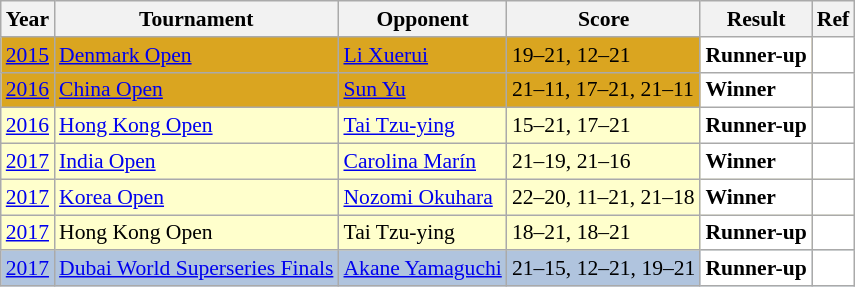<table class="sortable wikitable" style="font-size: 90%;">
<tr>
<th>Year</th>
<th>Tournament</th>
<th>Opponent</th>
<th>Score</th>
<th>Result</th>
<th>Ref</th>
</tr>
<tr style="background:#DAA520">
<td align="center"><a href='#'>2015</a></td>
<td align="left"><a href='#'>Denmark Open</a></td>
<td align="left"> <a href='#'>Li Xuerui</a></td>
<td align="left">19–21, 12–21</td>
<td style="text-align:left; background:white"> <strong>Runner-up</strong></td>
<td style="text-align:center; background:white"></td>
</tr>
<tr style="background:#DAA520">
<td align="center"><a href='#'>2016</a></td>
<td align="left"><a href='#'>China Open</a></td>
<td align="left"> <a href='#'>Sun Yu</a></td>
<td align="left">21–11, 17–21, 21–11</td>
<td style="text-align:left; background:white"> <strong>Winner</strong></td>
<td style="text-align:center; background:white"></td>
</tr>
<tr style="background:#FFFFCC">
<td align="center"><a href='#'>2016</a></td>
<td align="left"><a href='#'>Hong Kong Open</a></td>
<td align="left"> <a href='#'>Tai Tzu-ying</a></td>
<td align="left">15–21, 17–21</td>
<td style="text-align:left; background:white"> <strong>Runner-up</strong></td>
<td style="text-align:center; background:white"></td>
</tr>
<tr style="background:#FFFFCC">
<td align="center"><a href='#'>2017</a></td>
<td align="left"><a href='#'>India Open</a></td>
<td align="left"> <a href='#'>Carolina Marín</a></td>
<td align="left">21–19, 21–16</td>
<td style="text-align:left; background:white"> <strong>Winner</strong></td>
<td style="text-align:center; background:white"></td>
</tr>
<tr style="background:#FFFFCC;">
<td align="center"><a href='#'>2017</a></td>
<td align="left"><a href='#'>Korea Open</a></td>
<td align="left"> <a href='#'>Nozomi Okuhara</a></td>
<td align="left">22–20, 11–21, 21–18</td>
<td style="text-align:left; background:white"> <strong>Winner</strong></td>
<td style="text-align:center; background:white"></td>
</tr>
<tr style="background:#FFFFCC">
<td align="center"><a href='#'>2017</a></td>
<td align="left">Hong Kong Open</td>
<td align="left"> Tai Tzu-ying</td>
<td align="left">18–21, 18–21</td>
<td style="text-align:left; background:white"> <strong>Runner-up</strong></td>
<td style="text-align:center; background:white"></td>
</tr>
<tr style="background:#B0C4DE">
<td align="center"><a href='#'>2017</a></td>
<td align="left"><a href='#'>Dubai World Superseries Finals</a></td>
<td align="left"> <a href='#'>Akane Yamaguchi</a></td>
<td align="left">21–15, 12–21, 19–21</td>
<td style="text-align:left; background:white"> <strong>Runner-up</strong></td>
<td style="text-align:center; background:white"></td>
</tr>
</table>
